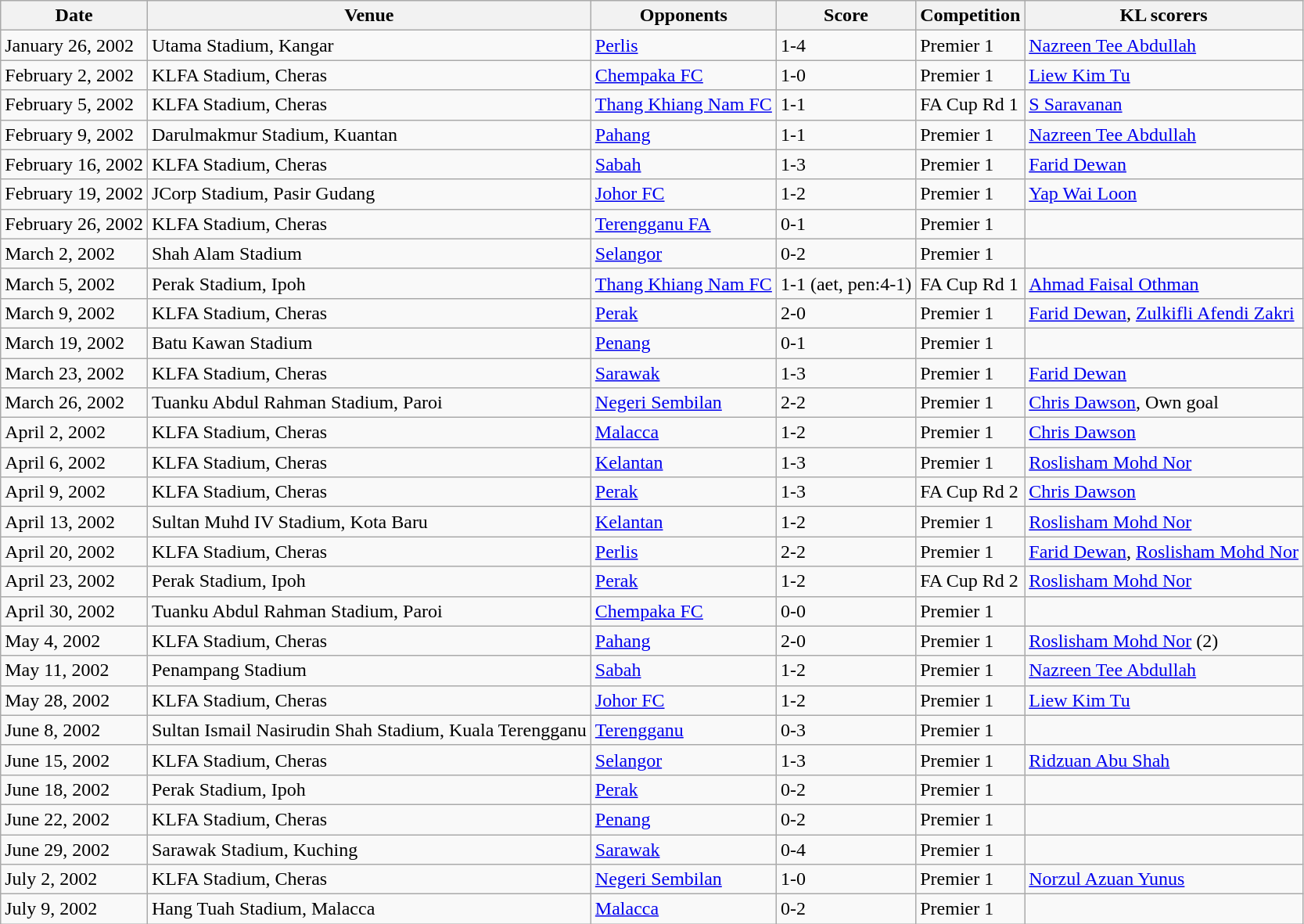<table class="wikitable">
<tr>
<th>Date</th>
<th>Venue</th>
<th>Opponents</th>
<th>Score</th>
<th>Competition</th>
<th>KL scorers</th>
</tr>
<tr>
<td>January 26, 2002</td>
<td>Utama Stadium, Kangar</td>
<td><a href='#'>Perlis</a></td>
<td>1-4</td>
<td>Premier 1</td>
<td><a href='#'>Nazreen Tee Abdullah</a></td>
</tr>
<tr>
<td>February 2, 2002</td>
<td>KLFA Stadium, Cheras</td>
<td><a href='#'>Chempaka FC</a></td>
<td>1-0</td>
<td>Premier 1</td>
<td><a href='#'>Liew Kim Tu</a></td>
</tr>
<tr>
<td>February 5, 2002</td>
<td>KLFA Stadium, Cheras</td>
<td><a href='#'>Thang Khiang Nam FC</a></td>
<td>1-1</td>
<td>FA Cup Rd 1</td>
<td><a href='#'>S Saravanan</a></td>
</tr>
<tr>
<td>February 9, 2002</td>
<td>Darulmakmur Stadium, Kuantan</td>
<td><a href='#'>Pahang</a></td>
<td>1-1</td>
<td>Premier 1</td>
<td><a href='#'>Nazreen Tee Abdullah</a></td>
</tr>
<tr>
<td>February 16, 2002</td>
<td>KLFA Stadium, Cheras</td>
<td><a href='#'>Sabah</a></td>
<td>1-3</td>
<td>Premier 1</td>
<td><a href='#'>Farid Dewan</a></td>
</tr>
<tr>
<td>February 19, 2002</td>
<td>JCorp Stadium, Pasir Gudang</td>
<td><a href='#'>Johor FC</a></td>
<td>1-2</td>
<td>Premier 1</td>
<td><a href='#'>Yap Wai Loon</a></td>
</tr>
<tr>
<td>February 26, 2002</td>
<td>KLFA Stadium, Cheras</td>
<td><a href='#'>Terengganu FA</a></td>
<td>0-1</td>
<td>Premier 1</td>
<td></td>
</tr>
<tr>
<td>March 2, 2002</td>
<td>Shah Alam Stadium</td>
<td><a href='#'>Selangor</a></td>
<td>0-2</td>
<td>Premier 1</td>
<td></td>
</tr>
<tr>
<td>March 5, 2002</td>
<td>Perak Stadium, Ipoh</td>
<td><a href='#'>Thang Khiang Nam FC</a></td>
<td>1-1 (aet, pen:4-1)</td>
<td>FA Cup Rd 1</td>
<td><a href='#'>Ahmad Faisal Othman</a></td>
</tr>
<tr>
<td>March 9, 2002</td>
<td>KLFA Stadium, Cheras</td>
<td><a href='#'>Perak</a></td>
<td>2-0</td>
<td>Premier 1</td>
<td><a href='#'>Farid Dewan</a>, <a href='#'>Zulkifli Afendi Zakri</a></td>
</tr>
<tr>
<td>March 19, 2002</td>
<td>Batu Kawan Stadium</td>
<td><a href='#'>Penang</a></td>
<td>0-1</td>
<td>Premier 1</td>
<td></td>
</tr>
<tr>
<td>March 23, 2002</td>
<td>KLFA Stadium, Cheras</td>
<td><a href='#'>Sarawak</a></td>
<td>1-3</td>
<td>Premier 1</td>
<td><a href='#'>Farid Dewan</a></td>
</tr>
<tr>
<td>March 26, 2002</td>
<td>Tuanku Abdul Rahman Stadium, Paroi</td>
<td><a href='#'>Negeri Sembilan</a></td>
<td>2-2</td>
<td>Premier 1</td>
<td><a href='#'>Chris Dawson</a>, Own goal</td>
</tr>
<tr>
<td>April 2, 2002</td>
<td>KLFA Stadium, Cheras</td>
<td><a href='#'>Malacca</a></td>
<td>1-2</td>
<td>Premier 1</td>
<td><a href='#'>Chris Dawson</a></td>
</tr>
<tr>
<td>April 6, 2002</td>
<td>KLFA Stadium, Cheras</td>
<td><a href='#'>Kelantan</a></td>
<td>1-3</td>
<td>Premier 1</td>
<td><a href='#'>Roslisham Mohd Nor</a></td>
</tr>
<tr>
<td>April 9, 2002</td>
<td>KLFA Stadium, Cheras</td>
<td><a href='#'>Perak</a></td>
<td>1-3</td>
<td>FA Cup Rd 2</td>
<td><a href='#'>Chris Dawson</a></td>
</tr>
<tr>
<td>April 13, 2002</td>
<td>Sultan Muhd IV Stadium, Kota Baru</td>
<td><a href='#'>Kelantan</a></td>
<td>1-2</td>
<td>Premier 1</td>
<td><a href='#'>Roslisham Mohd Nor</a></td>
</tr>
<tr>
<td>April 20, 2002</td>
<td>KLFA Stadium, Cheras</td>
<td><a href='#'>Perlis</a></td>
<td>2-2</td>
<td>Premier 1</td>
<td><a href='#'>Farid Dewan</a>, <a href='#'>Roslisham Mohd Nor</a></td>
</tr>
<tr>
<td>April 23, 2002</td>
<td>Perak Stadium, Ipoh</td>
<td><a href='#'>Perak</a></td>
<td>1-2</td>
<td>FA Cup Rd 2</td>
<td><a href='#'>Roslisham Mohd Nor</a></td>
</tr>
<tr>
<td>April 30, 2002</td>
<td>Tuanku Abdul Rahman Stadium, Paroi</td>
<td><a href='#'>Chempaka FC</a></td>
<td>0-0</td>
<td>Premier 1</td>
<td></td>
</tr>
<tr>
<td>May 4, 2002</td>
<td>KLFA Stadium, Cheras</td>
<td><a href='#'>Pahang</a></td>
<td>2-0</td>
<td>Premier 1</td>
<td><a href='#'>Roslisham Mohd Nor</a> (2)</td>
</tr>
<tr>
<td>May 11, 2002</td>
<td>Penampang Stadium</td>
<td><a href='#'>Sabah</a></td>
<td>1-2</td>
<td>Premier 1</td>
<td><a href='#'>Nazreen Tee Abdullah</a></td>
</tr>
<tr>
<td>May 28, 2002</td>
<td>KLFA Stadium, Cheras</td>
<td><a href='#'>Johor FC</a></td>
<td>1-2</td>
<td>Premier 1</td>
<td><a href='#'>Liew Kim Tu</a></td>
</tr>
<tr>
<td>June 8, 2002</td>
<td>Sultan Ismail Nasirudin Shah Stadium, Kuala Terengganu</td>
<td><a href='#'>Terengganu</a></td>
<td>0-3</td>
<td>Premier 1</td>
<td></td>
</tr>
<tr>
<td>June 15, 2002</td>
<td>KLFA Stadium, Cheras</td>
<td><a href='#'>Selangor</a></td>
<td>1-3</td>
<td>Premier 1</td>
<td><a href='#'>Ridzuan Abu Shah</a></td>
</tr>
<tr>
<td>June 18, 2002</td>
<td>Perak Stadium, Ipoh</td>
<td><a href='#'>Perak</a></td>
<td>0-2</td>
<td>Premier 1</td>
<td></td>
</tr>
<tr>
<td>June 22, 2002</td>
<td>KLFA Stadium, Cheras</td>
<td><a href='#'>Penang</a></td>
<td>0-2</td>
<td>Premier 1</td>
<td></td>
</tr>
<tr>
<td>June 29, 2002</td>
<td>Sarawak Stadium, Kuching</td>
<td><a href='#'>Sarawak</a></td>
<td>0-4</td>
<td>Premier 1</td>
<td></td>
</tr>
<tr>
<td>July 2, 2002</td>
<td>KLFA Stadium, Cheras</td>
<td><a href='#'>Negeri Sembilan</a></td>
<td>1-0</td>
<td>Premier 1</td>
<td><a href='#'>Norzul Azuan Yunus</a></td>
</tr>
<tr>
<td>July 9, 2002</td>
<td>Hang Tuah Stadium, Malacca</td>
<td><a href='#'>Malacca</a></td>
<td>0-2</td>
<td>Premier 1</td>
<td></td>
</tr>
</table>
